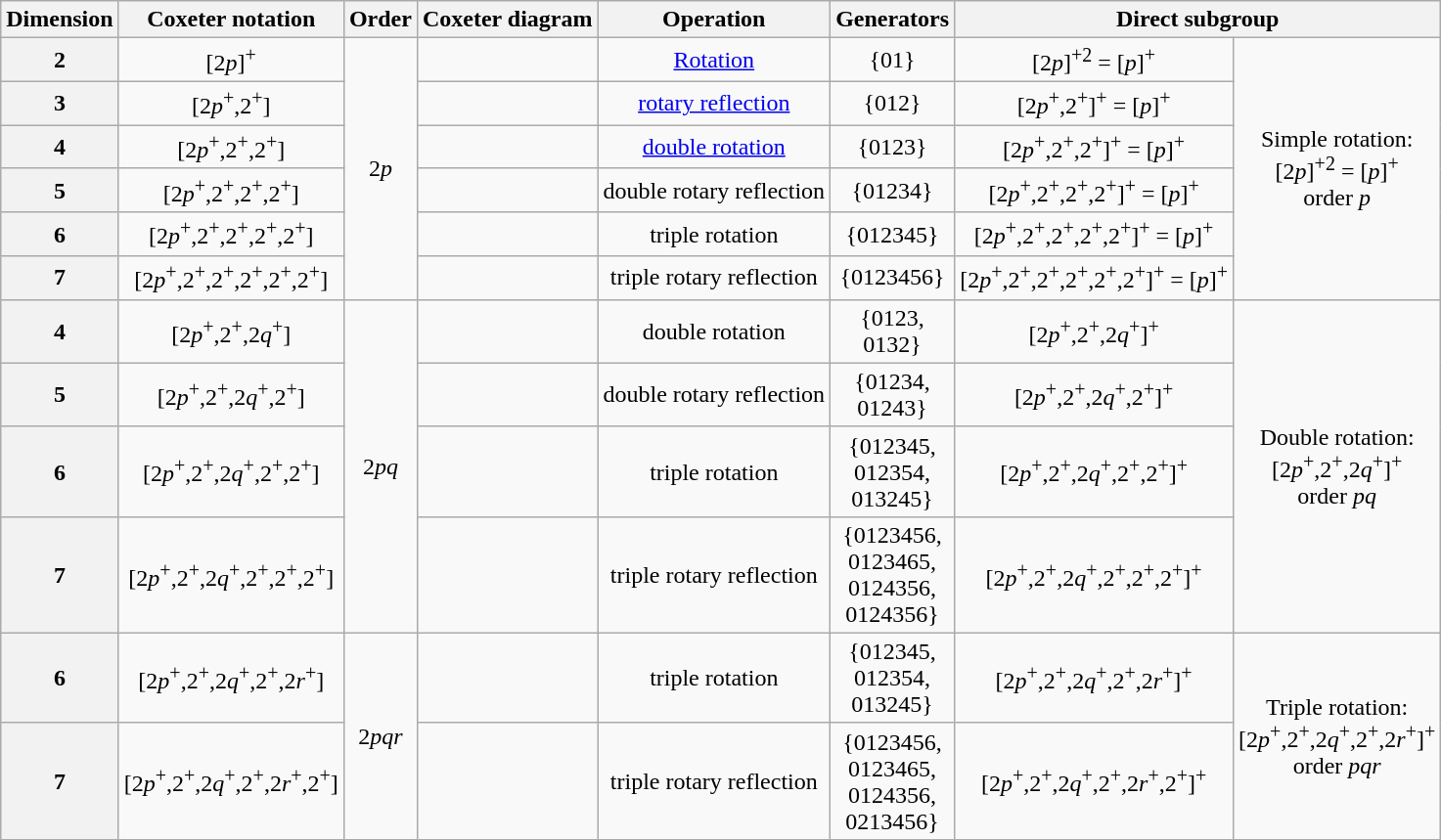<table class=wikitable style="text-align:center;">
<tr>
<th>Dimension</th>
<th>Coxeter notation</th>
<th>Order</th>
<th>Coxeter diagram</th>
<th>Operation</th>
<th>Generators</th>
<th colspan=2>Direct subgroup</th>
</tr>
<tr>
<th>2</th>
<td>[2<em>p</em>]<sup>+</sup></td>
<td rowspan=6>2<em>p</em></td>
<td></td>
<td><a href='#'>Rotation</a></td>
<td>{01}</td>
<td>[2<em>p</em>]<sup>+2</sup> = [<em>p</em>]<sup>+</sup></td>
<td rowspan=6>Simple rotation:<br>[2<em>p</em>]<sup>+2</sup> = [<em>p</em>]<sup>+</sup><br>order <em>p</em></td>
</tr>
<tr>
<th>3</th>
<td>[2<em>p</em><sup>+</sup>,2<sup>+</sup>]</td>
<td></td>
<td><a href='#'>rotary reflection</a></td>
<td>{012}</td>
<td>[2<em>p</em><sup>+</sup>,2<sup>+</sup>]<sup>+</sup> = [<em>p</em>]<sup>+</sup></td>
</tr>
<tr>
<th>4</th>
<td>[2<em>p</em><sup>+</sup>,2<sup>+</sup>,2<sup>+</sup>]</td>
<td></td>
<td><a href='#'>double rotation</a></td>
<td>{0123}</td>
<td>[2<em>p</em><sup>+</sup>,2<sup>+</sup>,2<sup>+</sup>]<sup>+</sup> = [<em>p</em>]<sup>+</sup></td>
</tr>
<tr>
<th>5</th>
<td>[2<em>p</em><sup>+</sup>,2<sup>+</sup>,2<sup>+</sup>,2<sup>+</sup>]</td>
<td></td>
<td>double rotary reflection</td>
<td>{01234}</td>
<td>[2<em>p</em><sup>+</sup>,2<sup>+</sup>,2<sup>+</sup>,2<sup>+</sup>]<sup>+</sup> = [<em>p</em>]<sup>+</sup></td>
</tr>
<tr>
<th>6</th>
<td>[2<em>p</em><sup>+</sup>,2<sup>+</sup>,2<sup>+</sup>,2<sup>+</sup>,2<sup>+</sup>]</td>
<td></td>
<td>triple rotation</td>
<td>{012345}</td>
<td>[2<em>p</em><sup>+</sup>,2<sup>+</sup>,2<sup>+</sup>,2<sup>+</sup>,2<sup>+</sup>]<sup>+</sup> = [<em>p</em>]<sup>+</sup></td>
</tr>
<tr>
<th>7</th>
<td>[2<em>p</em><sup>+</sup>,2<sup>+</sup>,2<sup>+</sup>,2<sup>+</sup>,2<sup>+</sup>,2<sup>+</sup>]</td>
<td></td>
<td>triple rotary reflection</td>
<td>{0123456}</td>
<td>[2<em>p</em><sup>+</sup>,2<sup>+</sup>,2<sup>+</sup>,2<sup>+</sup>,2<sup>+</sup>,2<sup>+</sup>]<sup>+</sup> = [<em>p</em>]<sup>+</sup></td>
</tr>
<tr>
<th>4</th>
<td>[2<em>p</em><sup>+</sup>,2<sup>+</sup>,2<em>q</em><sup>+</sup>]</td>
<td rowspan=4>2<em>pq</em></td>
<td></td>
<td>double rotation</td>
<td>{0123,<br>0132}</td>
<td>[2<em>p</em><sup>+</sup>,2<sup>+</sup>,2<em>q</em><sup>+</sup>]<sup>+</sup></td>
<td rowspan=4>Double rotation:<br>[2<em>p</em><sup>+</sup>,2<sup>+</sup>,2<em>q</em><sup>+</sup>]<sup>+</sup><br>order <em>pq</em></td>
</tr>
<tr>
<th>5</th>
<td>[2<em>p</em><sup>+</sup>,2<sup>+</sup>,2<em>q</em><sup>+</sup>,2<sup>+</sup>]</td>
<td></td>
<td>double rotary reflection</td>
<td>{01234,<br>01243}</td>
<td>[2<em>p</em><sup>+</sup>,2<sup>+</sup>,2<em>q</em><sup>+</sup>,2<sup>+</sup>]<sup>+</sup></td>
</tr>
<tr>
<th>6</th>
<td>[2<em>p</em><sup>+</sup>,2<sup>+</sup>,2<em>q</em><sup>+</sup>,2<sup>+</sup>,2<sup>+</sup>]</td>
<td></td>
<td>triple rotation</td>
<td>{012345,<br>012354,<br>013245}</td>
<td>[2<em>p</em><sup>+</sup>,2<sup>+</sup>,2<em>q</em><sup>+</sup>,2<sup>+</sup>,2<sup>+</sup>]<sup>+</sup></td>
</tr>
<tr>
<th>7</th>
<td>[2<em>p</em><sup>+</sup>,2<sup>+</sup>,2<em>q</em><sup>+</sup>,2<sup>+</sup>,2<sup>+</sup>,2<sup>+</sup>]</td>
<td></td>
<td>triple rotary reflection</td>
<td>{0123456,<br>0123465,<br>0124356,<br>0124356}</td>
<td>[2<em>p</em><sup>+</sup>,2<sup>+</sup>,2<em>q</em><sup>+</sup>,2<sup>+</sup>,2<sup>+</sup>,2<sup>+</sup>]<sup>+</sup></td>
</tr>
<tr>
<th>6</th>
<td>[2<em>p</em><sup>+</sup>,2<sup>+</sup>,2<em>q</em><sup>+</sup>,2<sup>+</sup>,2<em>r</em><sup>+</sup>]</td>
<td rowspan=2>2<em>pqr</em></td>
<td></td>
<td>triple rotation</td>
<td>{012345,<br>012354,<br>013245}</td>
<td>[2<em>p</em><sup>+</sup>,2<sup>+</sup>,2<em>q</em><sup>+</sup>,2<sup>+</sup>,2<em>r</em><sup>+</sup>]<sup>+</sup></td>
<td rowspan=2>Triple rotation:<br>[2<em>p</em><sup>+</sup>,2<sup>+</sup>,2<em>q</em><sup>+</sup>,2<sup>+</sup>,2<em>r</em><sup>+</sup>]<sup>+</sup><br>order <em>pqr</em></td>
</tr>
<tr>
<th>7</th>
<td>[2<em>p</em><sup>+</sup>,2<sup>+</sup>,2<em>q</em><sup>+</sup>,2<sup>+</sup>,2<em>r</em><sup>+</sup>,2<sup>+</sup>]</td>
<td></td>
<td>triple rotary reflection</td>
<td>{0123456,<br>0123465,<br>0124356,<br>0213456}</td>
<td>[2<em>p</em><sup>+</sup>,2<sup>+</sup>,2<em>q</em><sup>+</sup>,2<sup>+</sup>,2<em>r</em><sup>+</sup>,2<sup>+</sup>]<sup>+</sup></td>
</tr>
</table>
